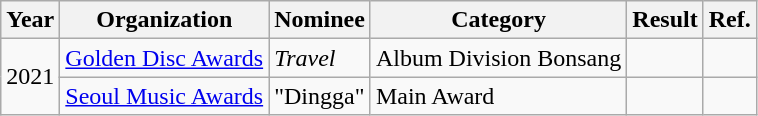<table class="wikitable">
<tr>
<th>Year</th>
<th>Organization</th>
<th>Nominee</th>
<th>Category</th>
<th>Result</th>
<th>Ref.</th>
</tr>
<tr>
<td rowspan="2">2021</td>
<td><a href='#'>Golden Disc Awards</a></td>
<td><em>Travel</em></td>
<td>Album Division Bonsang</td>
<td></td>
<td></td>
</tr>
<tr>
<td><a href='#'>Seoul Music Awards</a></td>
<td>"Dingga"</td>
<td>Main Award</td>
<td></td>
<td></td>
</tr>
</table>
